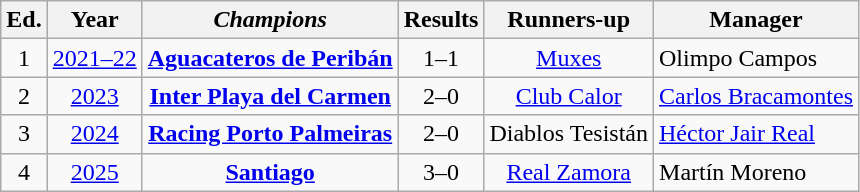<table class="wikitable" style="text-align: center;">
<tr>
<th>Ed.</th>
<th>Year</th>
<th><em>Champions</em></th>
<th>Results</th>
<th>Runners-up</th>
<th>Manager</th>
</tr>
<tr>
<td>1</td>
<td><a href='#'>2021–22</a></td>
<td><strong><a href='#'>Aguacateros de Peribán</a></strong></td>
<td>1–1<br><small></small></td>
<td><a href='#'>Muxes</a></td>
<td align=left> Olimpo Campos</td>
</tr>
<tr>
<td>2</td>
<td><a href='#'>2023</a></td>
<td><strong><a href='#'>Inter Playa del Carmen</a></strong></td>
<td>2–0</td>
<td><a href='#'>Club Calor</a></td>
<td align=left> <a href='#'>Carlos Bracamontes</a></td>
</tr>
<tr>
<td>3</td>
<td><a href='#'>2024</a></td>
<td><strong><a href='#'>Racing Porto Palmeiras</a></strong></td>
<td>2–0</td>
<td>Diablos Tesistán</td>
<td align=left> <a href='#'>Héctor Jair Real</a></td>
</tr>
<tr>
<td>4</td>
<td><a href='#'>2025</a></td>
<td><strong><a href='#'>Santiago</a></strong></td>
<td>3–0</td>
<td><a href='#'>Real Zamora</a></td>
<td align=left> Martín Moreno</td>
</tr>
</table>
